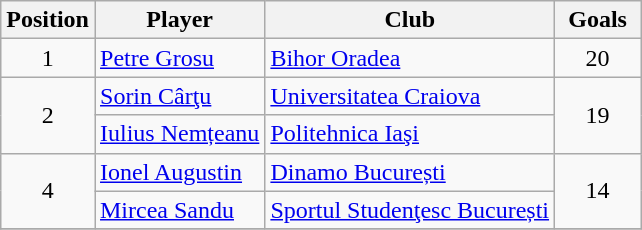<table class="wikitable">
<tr>
<th width="50px">Position</th>
<th>Player</th>
<th>Club</th>
<th width="50px">Goals</th>
</tr>
<tr>
<td rowspan=1 align="center">1</td>
<td><a href='#'>Petre Grosu</a></td>
<td><a href='#'>Bihor Oradea</a></td>
<td rowspan=1 align="center">20</td>
</tr>
<tr>
<td rowspan=2 align="center">2</td>
<td><a href='#'>Sorin Cârţu</a></td>
<td><a href='#'>Universitatea Craiova</a></td>
<td rowspan=2 align="center">19</td>
</tr>
<tr>
<td><a href='#'>Iulius Nemțeanu</a></td>
<td><a href='#'>Politehnica Iaşi</a></td>
</tr>
<tr>
<td rowspan=2 align="center">4</td>
<td><a href='#'>Ionel Augustin</a></td>
<td><a href='#'>Dinamo București</a></td>
<td rowspan=2 align="center">14</td>
</tr>
<tr>
<td><a href='#'>Mircea Sandu</a></td>
<td><a href='#'>Sportul Studenţesc București</a></td>
</tr>
<tr>
</tr>
</table>
